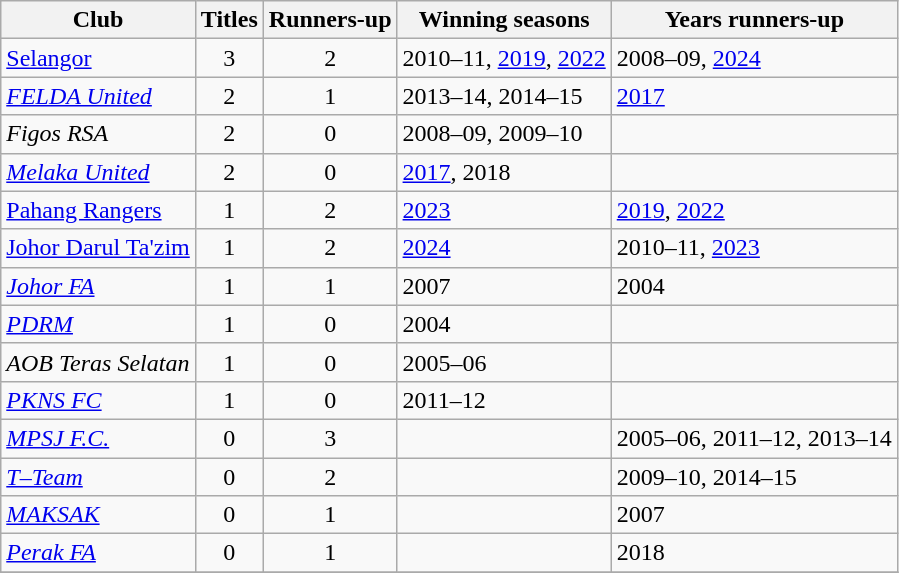<table class="wikitable sortable">
<tr>
<th>Club</th>
<th>Titles</th>
<th>Runners-up</th>
<th>Winning seasons</th>
<th>Years runners-up</th>
</tr>
<tr>
<td> <a href='#'>Selangor</a></td>
<td align='center'>3</td>
<td align='center'>2</td>
<td>2010–11, <a href='#'>2019</a>, <a href='#'>2022</a></td>
<td>2008–09, <a href='#'>2024</a></td>
</tr>
<tr>
<td> <em><a href='#'>FELDA United</a></em></td>
<td align='center'>2</td>
<td align='center'>1</td>
<td>2013–14, 2014–15</td>
<td><a href='#'>2017</a></td>
</tr>
<tr>
<td> <em>Figos RSA</em></td>
<td align='center'>2</td>
<td align='center'>0</td>
<td>2008–09, 2009–10</td>
<td></td>
</tr>
<tr>
<td> <em><a href='#'>Melaka United</a></em></td>
<td align='center'>2</td>
<td align='center'>0</td>
<td><a href='#'>2017</a>, 2018</td>
<td></td>
</tr>
<tr>
<td> <a href='#'>Pahang Rangers</a></td>
<td align='center'>1</td>
<td align='center'>2</td>
<td><a href='#'>2023</a></td>
<td><a href='#'>2019</a>, <a href='#'>2022</a></td>
</tr>
<tr>
<td> <a href='#'>Johor Darul Ta'zim</a></td>
<td align='center'>1</td>
<td align='center'>2</td>
<td><a href='#'>2024</a></td>
<td>2010–11, <a href='#'>2023</a></td>
</tr>
<tr>
<td> <em><a href='#'>Johor FA</a></em></td>
<td align='center'>1</td>
<td align='center'>1</td>
<td>2007</td>
<td>2004</td>
</tr>
<tr>
<td> <em><a href='#'>PDRM</a></em></td>
<td align='center'>1</td>
<td align='center'>0</td>
<td>2004</td>
<td></td>
</tr>
<tr>
<td> <em>AOB Teras Selatan</em></td>
<td align='center'>1</td>
<td align='center'>0</td>
<td>2005–06</td>
<td></td>
</tr>
<tr>
<td> <em><a href='#'>PKNS FC</a></em></td>
<td align='center'>1</td>
<td align='center'>0</td>
<td>2011–12</td>
<td></td>
</tr>
<tr>
<td> <em><a href='#'>MPSJ F.C.</a></em></td>
<td align='center'>0</td>
<td align='center'>3</td>
<td></td>
<td>2005–06, 2011–12, 2013–14</td>
</tr>
<tr>
<td> <em><a href='#'>T–Team</a></em></td>
<td align='center'>0</td>
<td align='center'>2</td>
<td></td>
<td>2009–10, 2014–15</td>
</tr>
<tr>
<td> <em><a href='#'>MAKSAK</a></em></td>
<td align='center'>0</td>
<td align='center'>1</td>
<td></td>
<td>2007</td>
</tr>
<tr>
<td> <em><a href='#'>Perak FA</a></em></td>
<td align='center'>0</td>
<td align='center'>1</td>
<td></td>
<td>2018</td>
</tr>
<tr>
</tr>
</table>
